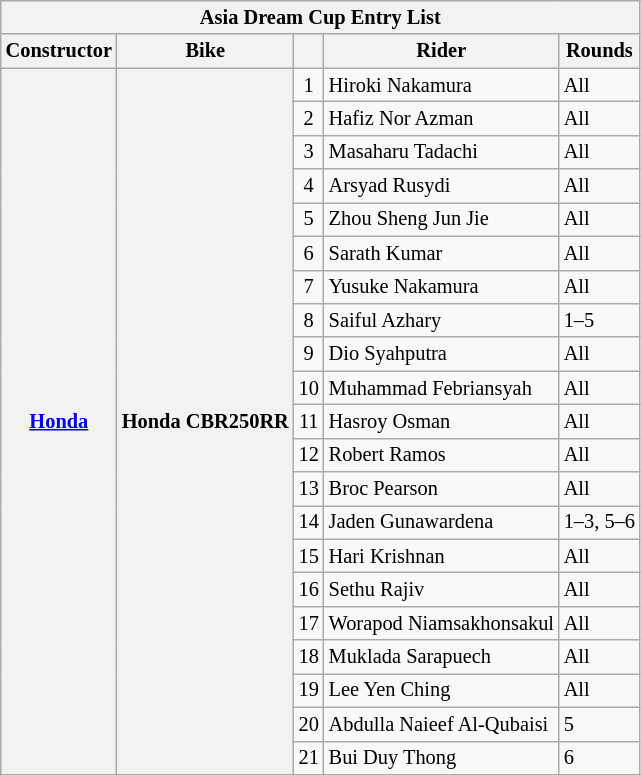<table class="wikitable" style="font-size: 85%;">
<tr>
<th colspan=5>Asia Dream Cup Entry List</th>
</tr>
<tr>
<th>Constructor</th>
<th>Bike</th>
<th></th>
<th>Rider</th>
<th>Rounds</th>
</tr>
<tr>
<th rowspan="21"><a href='#'>Honda</a></th>
<th rowspan="21">Honda CBR250RR</th>
<td align=center>1</td>
<td> Hiroki Nakamura</td>
<td>All</td>
</tr>
<tr>
<td align=center>2</td>
<td> Hafiz Nor Azman</td>
<td>All</td>
</tr>
<tr>
<td align=center>3</td>
<td> Masaharu Tadachi</td>
<td>All</td>
</tr>
<tr>
<td align=center>4</td>
<td> Arsyad Rusydi</td>
<td>All</td>
</tr>
<tr>
<td align=center>5</td>
<td> Zhou Sheng Jun Jie</td>
<td>All</td>
</tr>
<tr>
<td align=center>6</td>
<td> Sarath Kumar</td>
<td>All</td>
</tr>
<tr>
<td align=center>7</td>
<td> Yusuke Nakamura</td>
<td>All</td>
</tr>
<tr>
<td align=center>8</td>
<td> Saiful Azhary</td>
<td>1–5</td>
</tr>
<tr>
<td align=center>9</td>
<td> Dio Syahputra</td>
<td>All</td>
</tr>
<tr>
<td align=center>10</td>
<td> Muhammad Febriansyah</td>
<td>All</td>
</tr>
<tr>
<td align=center>11</td>
<td> Hasroy Osman</td>
<td>All</td>
</tr>
<tr>
<td align=center>12</td>
<td> Robert Ramos</td>
<td>All</td>
</tr>
<tr>
<td align=center>13</td>
<td> Broc Pearson</td>
<td>All</td>
</tr>
<tr>
<td align=center>14</td>
<td> Jaden Gunawardena</td>
<td>1–3, 5–6</td>
</tr>
<tr>
<td align=center>15</td>
<td> Hari Krishnan</td>
<td>All</td>
</tr>
<tr>
<td align=center>16</td>
<td> Sethu Rajiv</td>
<td>All</td>
</tr>
<tr>
<td align=center>17</td>
<td> Worapod Niamsakhonsakul</td>
<td>All</td>
</tr>
<tr>
<td align=center>18</td>
<td> Muklada Sarapuech</td>
<td>All</td>
</tr>
<tr>
<td align=center>19</td>
<td> Lee Yen Ching</td>
<td>All</td>
</tr>
<tr>
<td align=center>20</td>
<td> Abdulla Naieef Al-Qubaisi</td>
<td>5</td>
</tr>
<tr>
<td align=center>21</td>
<td> Bui Duy Thong</td>
<td>6</td>
</tr>
<tr>
</tr>
</table>
